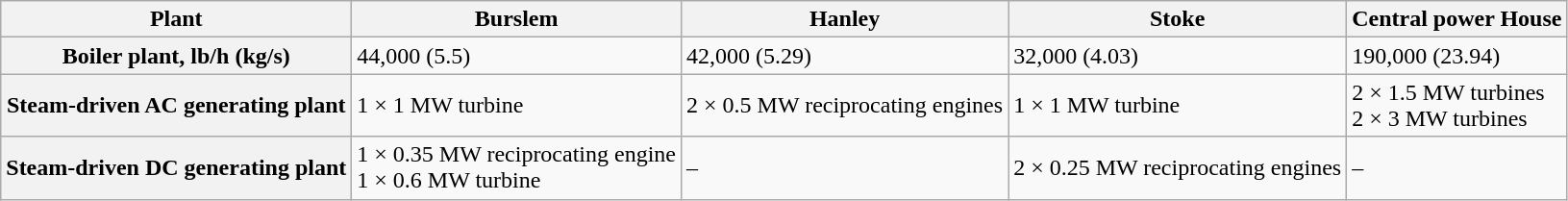<table class="wikitable">
<tr>
<th>Plant</th>
<th>Burslem</th>
<th>Hanley</th>
<th>Stoke</th>
<th>Central power House</th>
</tr>
<tr>
<th>Boiler plant, lb/h (kg/s)</th>
<td>44,000 (5.5)</td>
<td>42,000 (5.29)</td>
<td>32,000 (4.03)</td>
<td>190,000 (23.94)</td>
</tr>
<tr>
<th>Steam-driven AC generating plant</th>
<td>1 × 1 MW turbine</td>
<td>2 × 0.5 MW reciprocating engines</td>
<td>1 × 1 MW turbine</td>
<td>2 × 1.5 MW turbines<br>2 × 3 MW turbines</td>
</tr>
<tr>
<th>Steam-driven DC generating plant</th>
<td>1 × 0.35 MW reciprocating engine<br>1 × 0.6 MW turbine</td>
<td>–</td>
<td>2 × 0.25 MW reciprocating engines</td>
<td>–</td>
</tr>
</table>
